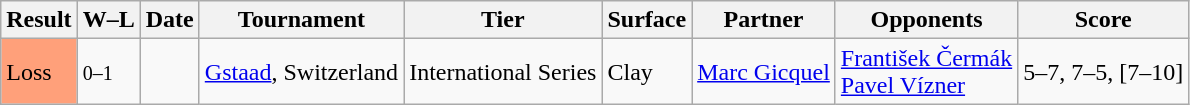<table class="sortable wikitable">
<tr>
<th>Result</th>
<th class="unsortable">W–L</th>
<th>Date</th>
<th>Tournament</th>
<th>Tier</th>
<th>Surface</th>
<th>Partner</th>
<th>Opponents</th>
<th class="unsortable">Score</th>
</tr>
<tr>
<td style="background:#ffa07a;">Loss</td>
<td><small>0–1</small></td>
<td><a href='#'></a></td>
<td><a href='#'>Gstaad</a>, Switzerland</td>
<td>International Series</td>
<td>Clay</td>
<td> <a href='#'>Marc Gicquel</a></td>
<td> <a href='#'>František Čermák</a> <br>  <a href='#'>Pavel Vízner</a></td>
<td>5–7, 7–5, [7–10]</td>
</tr>
</table>
